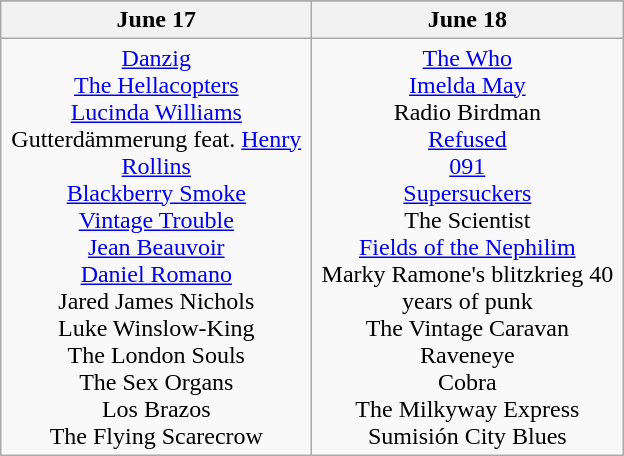<table class="wikitable">
<tr colspan="2" align="center" |>
</tr>
<tr>
</tr>
<tr>
<th>June 17</th>
<th>June 18</th>
</tr>
<tr>
<td valign="top" align="center" width="200"><a href='#'>Danzig</a><br><a href='#'>The Hellacopters</a><br><a href='#'>Lucinda Williams</a><br>Gutterdämmerung feat. <a href='#'>Henry Rollins</a><br><a href='#'>Blackberry Smoke</a><br><a href='#'>Vintage Trouble</a><br><a href='#'>Jean Beauvoir</a><br><a href='#'>Daniel Romano</a><br>Jared James Nichols<br>Luke Winslow-King<br>The London Souls<br>The Sex Organs<br>Los Brazos<br>The Flying Scarecrow</td>
<td valign="top" align="center" width="200"><a href='#'>The Who</a><br><a href='#'>Imelda May</a><br>Radio Birdman<br><a href='#'>Refused</a><br><a href='#'>091</a><br><a href='#'>Supersuckers</a><br>The Scientist<br><a href='#'>Fields of the Nephilim</a><br>Marky Ramone's blitzkrieg 40 years of punk<br>The Vintage Caravan<br>Raveneye<br>Cobra<br>The Milkyway Express<br>Sumisión City Blues</td>
</tr>
</table>
